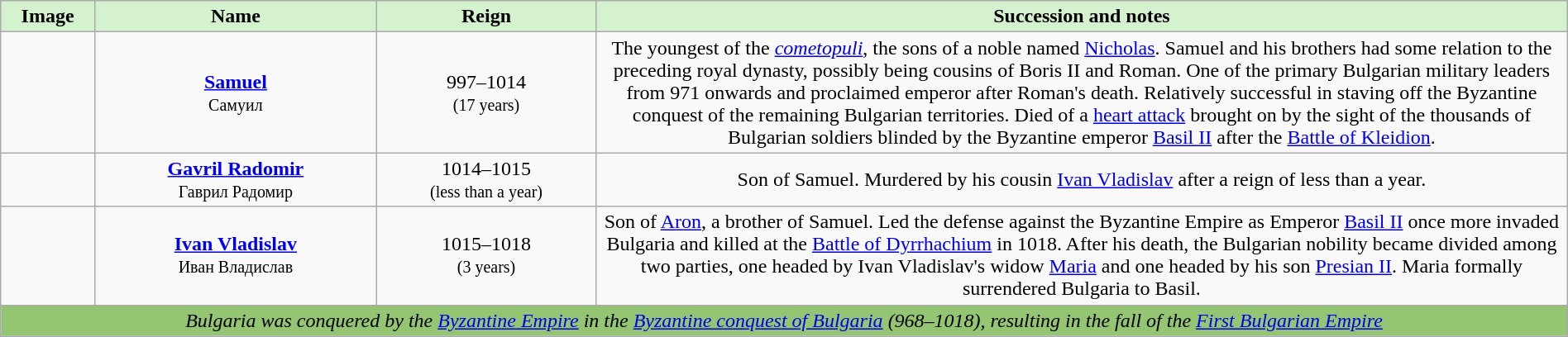<table class="wikitable" style="width:100%; text-align:center;">
<tr style="background:#D4F2CE;">
<th style="background:#D4F2CE; width:6%;">Image</th>
<th style="background:#D4F2CE; width:18%">Name</th>
<th style="background:#D4F2CE; width:14%;">Reign</th>
<th style="background:#D4F2CE; width:62%;">Succession and notes</th>
</tr>
<tr>
<td></td>
<td><strong><a href='#'>Samuel</a></strong><br><small>Самуил</small></td>
<td>997–1014<br><small>(17 years)</small></td>
<td>The youngest of the <em><a href='#'>cometopuli</a></em>, the sons of a noble named <a href='#'>Nicholas</a>. Samuel and his brothers had some relation to the preceding royal dynasty, possibly being cousins of Boris II and Roman. One of the primary Bulgarian military leaders from 971 onwards and proclaimed emperor after Roman's death. Relatively successful in staving off the Byzantine conquest of the remaining Bulgarian territories. Died of a <a href='#'>heart attack</a> brought on by the sight of the thousands of Bulgarian soldiers blinded by the Byzantine emperor <a href='#'>Basil II</a> after the <a href='#'>Battle of Kleidion</a>.</td>
</tr>
<tr>
<td></td>
<td><strong><a href='#'>Gavril Radomir</a></strong><br><small>Гаврил Радомир</small></td>
<td>1014–1015<br><small>(less than a year)</small></td>
<td>Son of Samuel. Murdered by his cousin <a href='#'>Ivan Vladislav</a> after a reign of less than a year.</td>
</tr>
<tr>
<td></td>
<td><strong><a href='#'>Ivan Vladislav</a></strong><br><small>Иван Владислав</small></td>
<td>1015–1018<br><small>(3 years)</small></td>
<td>Son of <a href='#'>Aron</a>, a brother of Samuel. Led the defense against the Byzantine Empire as Emperor <a href='#'>Basil II</a> once more invaded Bulgaria and killed at the <a href='#'>Battle of Dyrrhachium</a> in 1018. After his death, the Bulgarian nobility became divided among two parties, one headed by Ivan Vladislav's widow <a href='#'>Maria</a> and one headed by his son <a href='#'>Presian II</a>. Maria formally surrendered Bulgaria to Basil.</td>
</tr>
<tr>
<td colspan="4" style="background: #93C572; text-align: center;"><em>Bulgaria was conquered by the <a href='#'>Byzantine Empire</a> in the <a href='#'>Byzantine conquest of Bulgaria</a> (968–1018), resulting in the fall of the <a href='#'>First Bulgarian Empire</a></em></td>
</tr>
</table>
